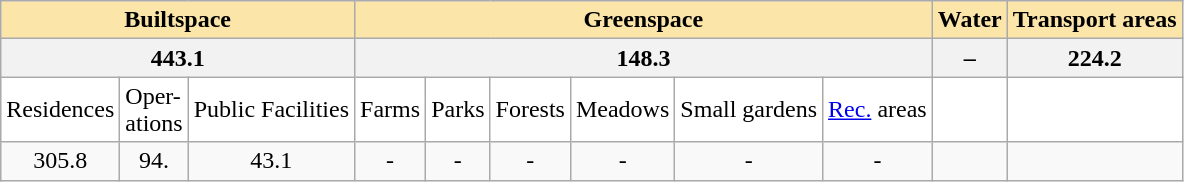<table class=wikitable align=center style="margin-left:0em;">
<tr --- style="background:#FBE5A9">
<td colspan="3" align="center"><strong>Builtspace</strong></td>
<td colspan="6" align="center"><strong>Greenspace</strong></td>
<td align="center"><strong>Water</strong></td>
<td align="center"><strong>Transport areas</strong></td>
</tr>
<tr --- style="background:#FFFFFF">
<th colspan="3" align="center">443.1</th>
<th colspan="6" align="center">148.3</th>
<th align="center">– </th>
<th align="center">224.2</th>
</tr>
<tr --- style="background:#FFFFFF">
<td>Residences</td>
<td>Oper-<br>ations</td>
<td>Public Facilities</td>
<td>Farms</td>
<td>Parks</td>
<td>Forests</td>
<td>Meadows</td>
<td>Small gardens</td>
<td><a href='#'>Rec.</a> areas</td>
<td></td>
<td></td>
</tr>
<tr --->
<td align="center">305.8</td>
<td align="center">94.</td>
<td align="center">43.1</td>
<td align="center">-</td>
<td align="center">-</td>
<td align="center">-</td>
<td align="center">-</td>
<td align="center">-</td>
<td align="center">-</td>
<td></td>
<td></td>
</tr>
</table>
